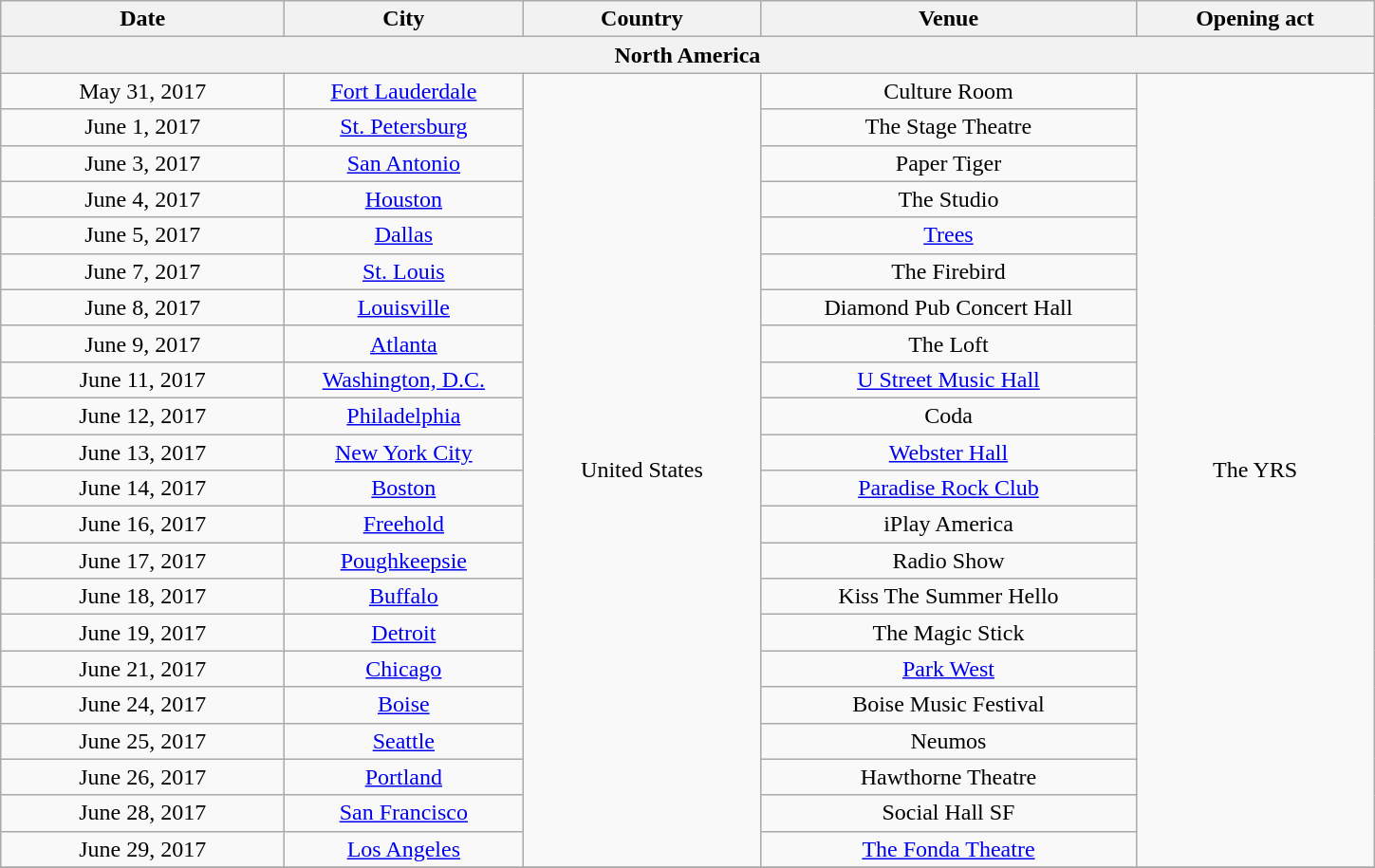<table class="wikitable plainrowheaders" style="text-align:center;">
<tr>
<th scope="col" style="width:12em;">Date</th>
<th scope="col" style="width:10em;">City</th>
<th scope="col" style="width:10em;">Country</th>
<th scope="col" style="width:16em;">Venue</th>
<th scope="col" style="width:10em;">Opening act</th>
</tr>
<tr>
<th colspan="5">North America</th>
</tr>
<tr>
<td>May 31, 2017</td>
<td><a href='#'>Fort Lauderdale</a></td>
<td rowspan="22">United States</td>
<td>Culture Room</td>
<td rowspan="22">The YRS</td>
</tr>
<tr>
<td>June 1, 2017</td>
<td><a href='#'>St. Petersburg</a></td>
<td>The Stage Theatre</td>
</tr>
<tr>
<td>June 3, 2017</td>
<td><a href='#'>San Antonio</a></td>
<td>Paper Tiger</td>
</tr>
<tr>
<td>June 4, 2017</td>
<td><a href='#'>Houston</a></td>
<td>The Studio</td>
</tr>
<tr>
<td>June 5, 2017</td>
<td><a href='#'>Dallas</a></td>
<td><a href='#'>Trees</a></td>
</tr>
<tr>
<td>June 7, 2017</td>
<td><a href='#'>St. Louis</a></td>
<td>The Firebird</td>
</tr>
<tr>
<td>June 8, 2017</td>
<td><a href='#'>Louisville</a></td>
<td>Diamond Pub Concert Hall</td>
</tr>
<tr>
<td>June 9, 2017</td>
<td><a href='#'>Atlanta</a></td>
<td>The Loft</td>
</tr>
<tr>
<td>June 11, 2017</td>
<td><a href='#'>Washington, D.C.</a></td>
<td><a href='#'>U Street Music Hall</a></td>
</tr>
<tr>
<td>June 12, 2017</td>
<td><a href='#'>Philadelphia</a></td>
<td>Coda</td>
</tr>
<tr>
<td>June 13, 2017</td>
<td><a href='#'>New York City</a></td>
<td><a href='#'>Webster Hall</a></td>
</tr>
<tr>
<td>June 14, 2017</td>
<td><a href='#'>Boston</a></td>
<td><a href='#'>Paradise Rock Club</a></td>
</tr>
<tr>
<td>June 16, 2017</td>
<td><a href='#'>Freehold</a></td>
<td>iPlay America</td>
</tr>
<tr>
<td>June 17, 2017</td>
<td><a href='#'>Poughkeepsie</a></td>
<td>Radio Show</td>
</tr>
<tr>
<td>June 18, 2017</td>
<td><a href='#'>Buffalo</a></td>
<td>Kiss The Summer Hello</td>
</tr>
<tr>
<td>June 19, 2017</td>
<td><a href='#'>Detroit</a></td>
<td>The Magic Stick</td>
</tr>
<tr>
<td>June 21, 2017</td>
<td><a href='#'>Chicago</a></td>
<td><a href='#'>Park West</a></td>
</tr>
<tr>
<td>June 24, 2017</td>
<td><a href='#'>Boise</a></td>
<td>Boise Music Festival</td>
</tr>
<tr>
<td>June 25, 2017</td>
<td><a href='#'>Seattle</a></td>
<td>Neumos</td>
</tr>
<tr>
<td>June 26, 2017</td>
<td><a href='#'>Portland</a></td>
<td>Hawthorne Theatre</td>
</tr>
<tr>
<td>June 28, 2017</td>
<td><a href='#'>San Francisco</a></td>
<td>Social Hall SF</td>
</tr>
<tr>
<td>June 29, 2017</td>
<td><a href='#'>Los Angeles</a></td>
<td><a href='#'>The Fonda Theatre</a></td>
</tr>
<tr>
</tr>
</table>
